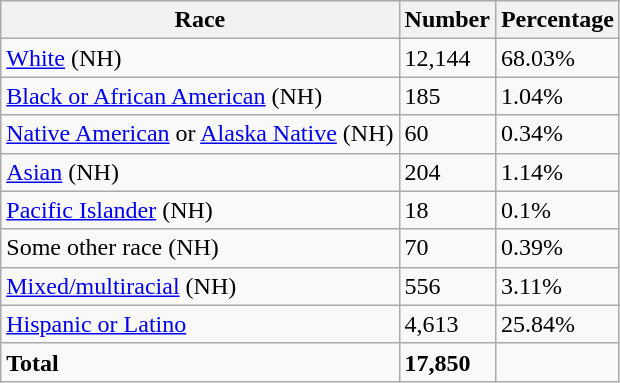<table class="wikitable">
<tr>
<th>Race</th>
<th>Number</th>
<th>Percentage</th>
</tr>
<tr>
<td><a href='#'>White</a> (NH)</td>
<td>12,144</td>
<td>68.03%</td>
</tr>
<tr>
<td><a href='#'>Black or African American</a> (NH)</td>
<td>185</td>
<td>1.04%</td>
</tr>
<tr>
<td><a href='#'>Native American</a> or <a href='#'>Alaska Native</a> (NH)</td>
<td>60</td>
<td>0.34%</td>
</tr>
<tr>
<td><a href='#'>Asian</a> (NH)</td>
<td>204</td>
<td>1.14%</td>
</tr>
<tr>
<td><a href='#'>Pacific Islander</a> (NH)</td>
<td>18</td>
<td>0.1%</td>
</tr>
<tr>
<td>Some other race (NH)</td>
<td>70</td>
<td>0.39%</td>
</tr>
<tr>
<td><a href='#'>Mixed/multiracial</a> (NH)</td>
<td>556</td>
<td>3.11%</td>
</tr>
<tr>
<td><a href='#'>Hispanic or Latino</a></td>
<td>4,613</td>
<td>25.84%</td>
</tr>
<tr>
<td><strong>Total</strong></td>
<td><strong>17,850</strong></td>
<td></td>
</tr>
</table>
